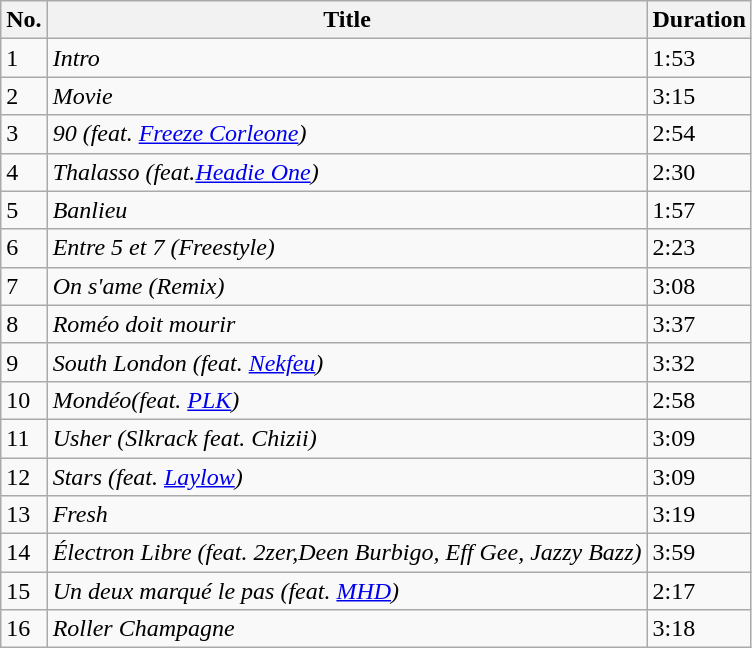<table class="wikitable">
<tr>
<th>No.</th>
<th>Title</th>
<th>Duration</th>
</tr>
<tr>
<td>1</td>
<td><em>Intro</em></td>
<td>1:53</td>
</tr>
<tr>
<td>2</td>
<td><em>Movie</em></td>
<td>3:15</td>
</tr>
<tr>
<td>3</td>
<td><em>90 (feat. <a href='#'>Freeze Corleone</a>)</em></td>
<td>2:54</td>
</tr>
<tr>
<td>4</td>
<td><em>Thalasso (feat.<a href='#'>Headie One</a>)</em></td>
<td>2:30</td>
</tr>
<tr>
<td>5</td>
<td><em>Banlieu</em></td>
<td>1:57</td>
</tr>
<tr>
<td>6</td>
<td><em>Entre 5 et 7 (Freestyle)</em></td>
<td>2:23</td>
</tr>
<tr>
<td>7</td>
<td><em>On s'ame (Remix)</em></td>
<td>3:08</td>
</tr>
<tr>
<td>8</td>
<td><em>Roméo doit mourir</em></td>
<td>3:37</td>
</tr>
<tr>
<td>9</td>
<td><em>South London (feat. <a href='#'>Nekfeu</a>)</em></td>
<td>3:32</td>
</tr>
<tr>
<td>10</td>
<td><em>Mondéo(feat. <a href='#'>PLK</a>)</em></td>
<td>2:58</td>
</tr>
<tr>
<td>11</td>
<td><em>Usher (Slkrack feat. Chizii)</em></td>
<td>3:09</td>
</tr>
<tr>
<td>12</td>
<td><em>Stars (feat. <a href='#'>Laylow</a>)</em></td>
<td>3:09</td>
</tr>
<tr>
<td>13</td>
<td><em>Fresh</em></td>
<td>3:19</td>
</tr>
<tr>
<td>14</td>
<td><em>Électron Libre (feat. 2zer,Deen Burbigo, Eff Gee, Jazzy Bazz)</em></td>
<td>3:59</td>
</tr>
<tr>
<td>15</td>
<td><em>Un deux marqué le pas (feat. <a href='#'>MHD</a>)</em></td>
<td>2:17</td>
</tr>
<tr>
<td>16</td>
<td><em>Roller Champagne</em></td>
<td>3:18</td>
</tr>
</table>
